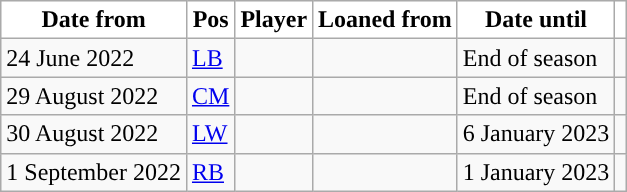<table class="wikitable plainrowheaders sortable">
<tr>
<th style="background-color:#FFFFFF; color:#000000; ">Date from</th>
<th style="background-color:#FFFFFF; color:#000000; ">Pos</th>
<th style="background-color:#FFFFFF; color:#000000; ">Player</th>
<th style="background-color:#FFFFFF; color:#000000; ">Loaned from</th>
<th style="background-color:#FFFFFF; color:#000000; ">Date until</th>
<th style="background-color:#FFFFFF; color:#000000; "></th>
</tr>
<tr>
<td>24 June 2022</td>
<td><a href='#'>LB</a></td>
<td></td>
<td></td>
<td>End of season</td>
<td></td>
</tr>
<tr>
<td>29 August 2022</td>
<td><a href='#'>CM</a></td>
<td></td>
<td></td>
<td>End of season</td>
<td></td>
</tr>
<tr>
<td>30 August 2022</td>
<td><a href='#'>LW</a></td>
<td></td>
<td></td>
<td>6 January 2023</td>
<td></td>
</tr>
<tr>
<td>1 September 2022</td>
<td><a href='#'>RB</a></td>
<td></td>
<td></td>
<td>1 January 2023</td>
<td></td>
</tr>
</table>
